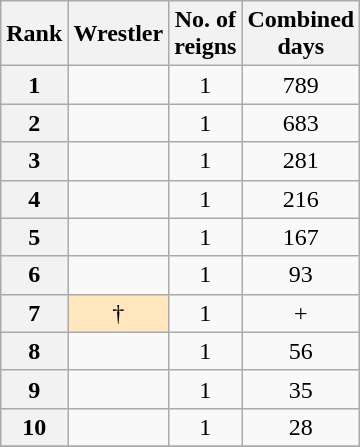<table class="wikitable sortable" style="text-align: center">
<tr>
<th>Rank</th>
<th>Wrestler</th>
<th>No. of<br>reigns</th>
<th>Combined<br>days</th>
</tr>
<tr>
<th>1</th>
<td></td>
<td>1</td>
<td>789</td>
</tr>
<tr>
<th>2</th>
<td></td>
<td>1</td>
<td>683</td>
</tr>
<tr>
<th>3</th>
<td></td>
<td>1</td>
<td>281</td>
</tr>
<tr>
<th>4</th>
<td></td>
<td>1</td>
<td>216</td>
</tr>
<tr>
<th>5</th>
<td></td>
<td>1</td>
<td>167</td>
</tr>
<tr>
<th>6</th>
<td></td>
<td>1</td>
<td>93</td>
</tr>
<tr>
<th>7</th>
<td style="background-color:#ffe6bd"> †</td>
<td>1</td>
<td>+</td>
</tr>
<tr>
<th>8</th>
<td></td>
<td>1</td>
<td>56</td>
</tr>
<tr>
<th>9</th>
<td></td>
<td>1</td>
<td>35</td>
</tr>
<tr>
<th>10</th>
<td></td>
<td>1</td>
<td>28</td>
</tr>
<tr>
</tr>
</table>
